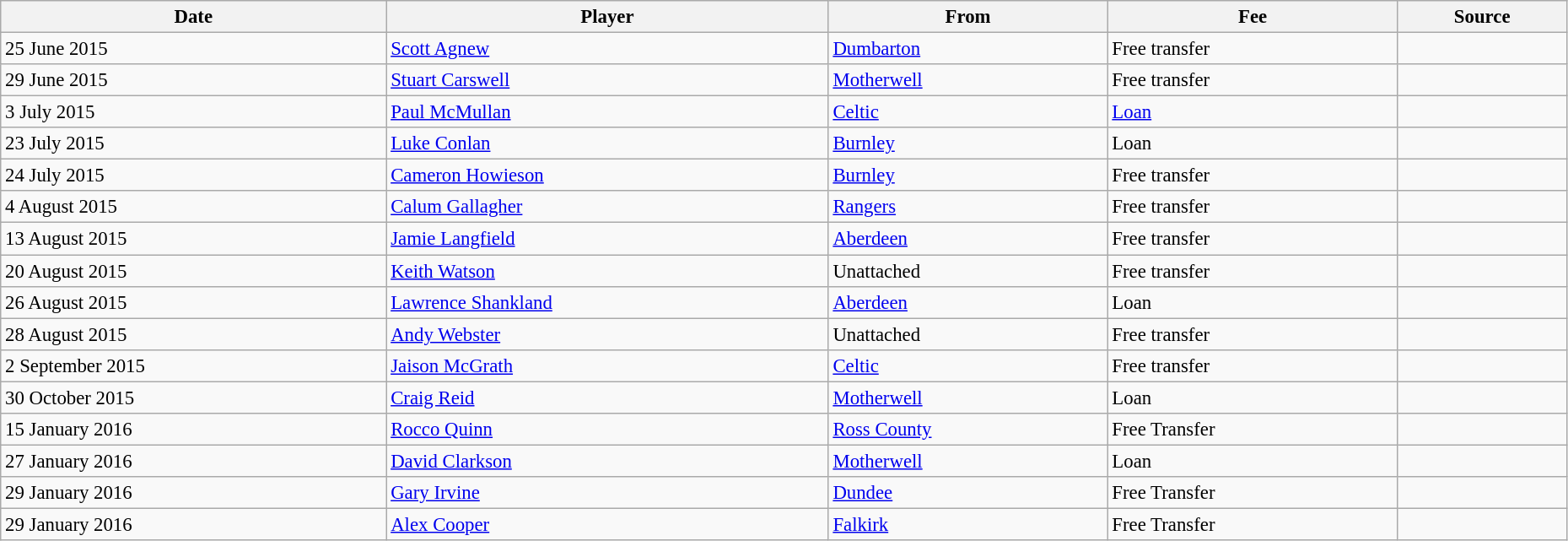<table class="wikitable sortable" style="text-align:center; font-size:95%;width:98%; text-align:left">
<tr>
<th>Date</th>
<th>Player</th>
<th>From</th>
<th>Fee</th>
<th>Source</th>
</tr>
<tr>
<td>25 June 2015</td>
<td> <a href='#'>Scott Agnew</a></td>
<td> <a href='#'>Dumbarton</a></td>
<td>Free transfer</td>
<td></td>
</tr>
<tr>
<td>29 June 2015</td>
<td> <a href='#'>Stuart Carswell</a></td>
<td> <a href='#'>Motherwell</a></td>
<td>Free transfer</td>
<td></td>
</tr>
<tr>
<td>3 July 2015</td>
<td> <a href='#'>Paul McMullan</a></td>
<td> <a href='#'>Celtic</a></td>
<td><a href='#'>Loan</a></td>
<td></td>
</tr>
<tr>
<td>23 July 2015</td>
<td> <a href='#'>Luke Conlan</a></td>
<td> <a href='#'>Burnley</a></td>
<td>Loan</td>
<td></td>
</tr>
<tr>
<td>24 July 2015</td>
<td> <a href='#'>Cameron Howieson</a></td>
<td> <a href='#'>Burnley</a></td>
<td>Free transfer</td>
<td></td>
</tr>
<tr>
<td>4 August 2015</td>
<td> <a href='#'>Calum Gallagher</a></td>
<td> <a href='#'>Rangers</a></td>
<td>Free transfer</td>
<td></td>
</tr>
<tr>
<td>13 August 2015</td>
<td> <a href='#'>Jamie Langfield</a></td>
<td> <a href='#'>Aberdeen</a></td>
<td>Free transfer</td>
<td></td>
</tr>
<tr>
<td>20 August 2015</td>
<td> <a href='#'>Keith Watson</a></td>
<td>Unattached</td>
<td>Free transfer</td>
<td></td>
</tr>
<tr>
<td>26 August 2015</td>
<td> <a href='#'>Lawrence Shankland</a></td>
<td> <a href='#'>Aberdeen</a></td>
<td>Loan</td>
<td></td>
</tr>
<tr>
<td>28 August 2015</td>
<td> <a href='#'>Andy Webster</a></td>
<td>Unattached</td>
<td>Free transfer</td>
<td></td>
</tr>
<tr>
<td>2 September 2015</td>
<td> <a href='#'>Jaison McGrath</a></td>
<td> <a href='#'>Celtic</a></td>
<td>Free transfer</td>
<td></td>
</tr>
<tr>
<td>30 October 2015</td>
<td> <a href='#'>Craig Reid</a></td>
<td> <a href='#'>Motherwell</a></td>
<td>Loan</td>
<td></td>
</tr>
<tr>
<td>15 January 2016</td>
<td> <a href='#'>Rocco Quinn</a></td>
<td> <a href='#'>Ross County</a></td>
<td>Free Transfer</td>
<td></td>
</tr>
<tr>
<td>27 January 2016</td>
<td> <a href='#'>David Clarkson</a></td>
<td> <a href='#'>Motherwell</a></td>
<td>Loan</td>
<td></td>
</tr>
<tr>
<td>29 January 2016</td>
<td> <a href='#'>Gary Irvine</a></td>
<td> <a href='#'>Dundee</a></td>
<td>Free Transfer</td>
<td></td>
</tr>
<tr>
<td>29 January 2016</td>
<td> <a href='#'>Alex Cooper</a></td>
<td> <a href='#'>Falkirk</a></td>
<td>Free Transfer</td>
<td></td>
</tr>
</table>
